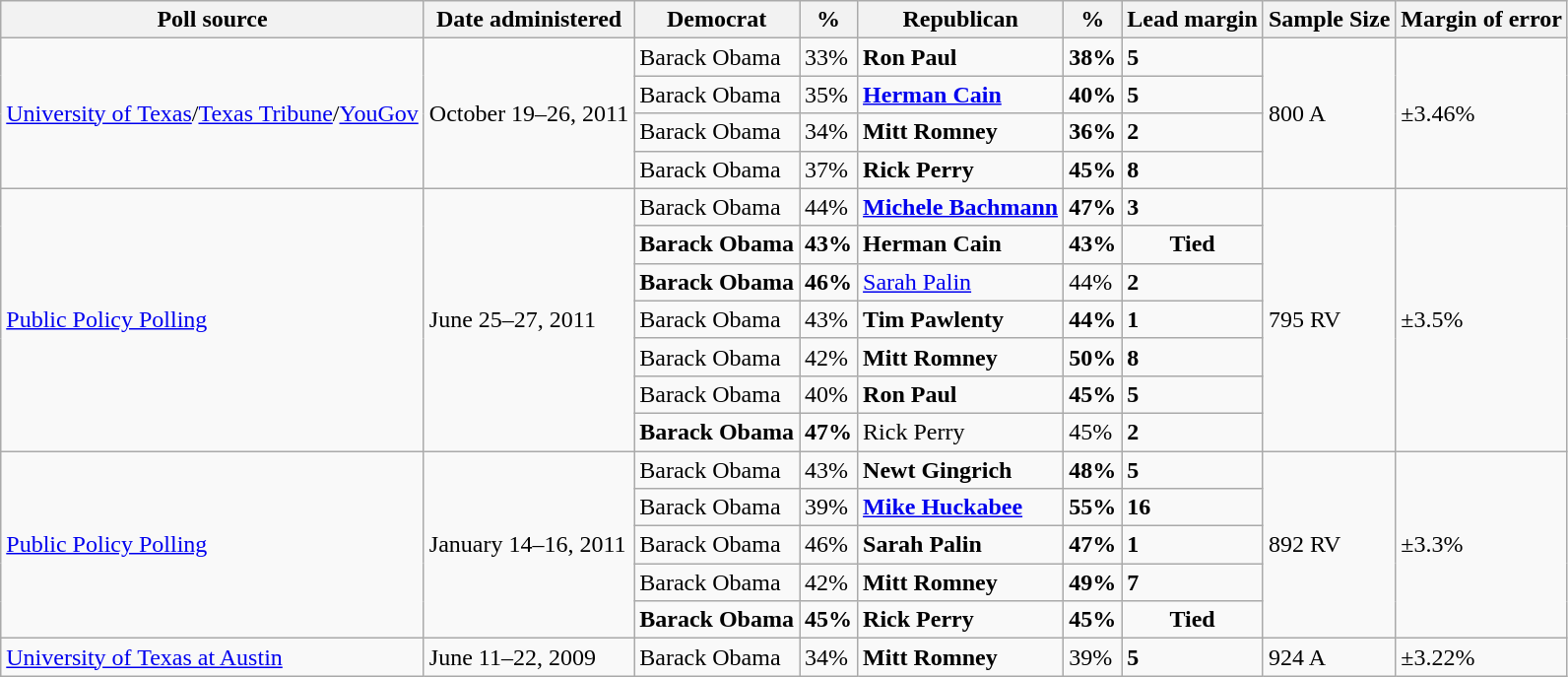<table class="wikitable">
<tr valign=bottom>
<th>Poll source</th>
<th>Date administered</th>
<th>Democrat</th>
<th>%</th>
<th>Republican</th>
<th>%</th>
<th>Lead margin</th>
<th>Sample Size</th>
<th>Margin of error</th>
</tr>
<tr>
<td rowspan=4><a href='#'>University of Texas</a>/<a href='#'>Texas Tribune</a>/<a href='#'>YouGov</a></td>
<td rowspan=4>October 19–26, 2011</td>
<td>Barack Obama</td>
<td>33%</td>
<td><strong>Ron Paul</strong></td>
<td><strong>38%</strong></td>
<td><strong>5</strong></td>
<td rowspan=4>800 A</td>
<td rowspan=4>±3.46%</td>
</tr>
<tr>
<td>Barack Obama</td>
<td>35%</td>
<td><strong><a href='#'>Herman Cain</a></strong></td>
<td><strong>40%</strong></td>
<td><strong>5</strong></td>
</tr>
<tr>
<td>Barack Obama</td>
<td>34%</td>
<td><strong>Mitt Romney</strong></td>
<td><strong>36%</strong></td>
<td><strong>2</strong></td>
</tr>
<tr>
<td>Barack Obama</td>
<td>37%</td>
<td><strong>Rick Perry</strong></td>
<td><strong>45%</strong></td>
<td><strong>8</strong></td>
</tr>
<tr>
<td rowspan=7><a href='#'>Public Policy Polling</a></td>
<td rowspan=7>June 25–27, 2011</td>
<td>Barack Obama</td>
<td>44%</td>
<td><strong><a href='#'>Michele Bachmann</a></strong></td>
<td><strong>47%</strong></td>
<td><strong>3</strong></td>
<td rowspan=7>795 RV</td>
<td rowspan=7>±3.5%</td>
</tr>
<tr>
<td><strong>Barack Obama</strong></td>
<td><strong>43%</strong></td>
<td><strong>Herman Cain</strong></td>
<td><strong>43%</strong></td>
<td align=center><strong>Tied</strong></td>
</tr>
<tr>
<td><strong>Barack Obama</strong></td>
<td><strong>46%</strong></td>
<td><a href='#'>Sarah Palin</a></td>
<td>44%</td>
<td><strong>2</strong></td>
</tr>
<tr>
<td>Barack Obama</td>
<td>43%</td>
<td><strong>Tim Pawlenty</strong></td>
<td><strong>44%</strong></td>
<td><strong>1</strong></td>
</tr>
<tr>
<td>Barack Obama</td>
<td>42%</td>
<td><strong>Mitt Romney</strong></td>
<td><strong>50%</strong></td>
<td><strong>8</strong></td>
</tr>
<tr>
<td>Barack Obama</td>
<td>40%</td>
<td><strong>Ron Paul</strong></td>
<td><strong>45%</strong></td>
<td><strong>5</strong></td>
</tr>
<tr>
<td><strong>Barack Obama</strong></td>
<td><strong>47%</strong></td>
<td>Rick Perry</td>
<td>45%</td>
<td><strong>2</strong></td>
</tr>
<tr>
<td rowspan=5><a href='#'>Public Policy Polling</a></td>
<td rowspan=5>January 14–16, 2011</td>
<td>Barack Obama</td>
<td>43%</td>
<td><strong>Newt Gingrich</strong></td>
<td><strong>48%</strong></td>
<td><strong>5</strong></td>
<td rowspan=5>892 RV</td>
<td rowspan=5>±3.3%</td>
</tr>
<tr>
<td>Barack Obama</td>
<td>39%</td>
<td><strong><a href='#'>Mike Huckabee</a></strong></td>
<td><strong>55%</strong></td>
<td><strong>16</strong></td>
</tr>
<tr>
<td>Barack Obama</td>
<td>46%</td>
<td><strong>Sarah Palin</strong></td>
<td><strong>47%</strong></td>
<td><strong>1</strong></td>
</tr>
<tr>
<td>Barack Obama</td>
<td>42%</td>
<td><strong>Mitt Romney</strong></td>
<td><strong>49%</strong></td>
<td><strong>7</strong></td>
</tr>
<tr>
<td><strong>Barack Obama</strong></td>
<td><strong>45%</strong></td>
<td><strong>Rick Perry</strong></td>
<td><strong>45%</strong></td>
<td align=center><strong>Tied</strong></td>
</tr>
<tr>
<td><a href='#'>University of Texas at Austin</a></td>
<td>June 11–22, 2009</td>
<td>Barack Obama</td>
<td>34%</td>
<td><strong>Mitt Romney</strong></td>
<td>39%</td>
<td><strong>5</strong></td>
<td>924 A</td>
<td>±3.22%</td>
</tr>
</table>
